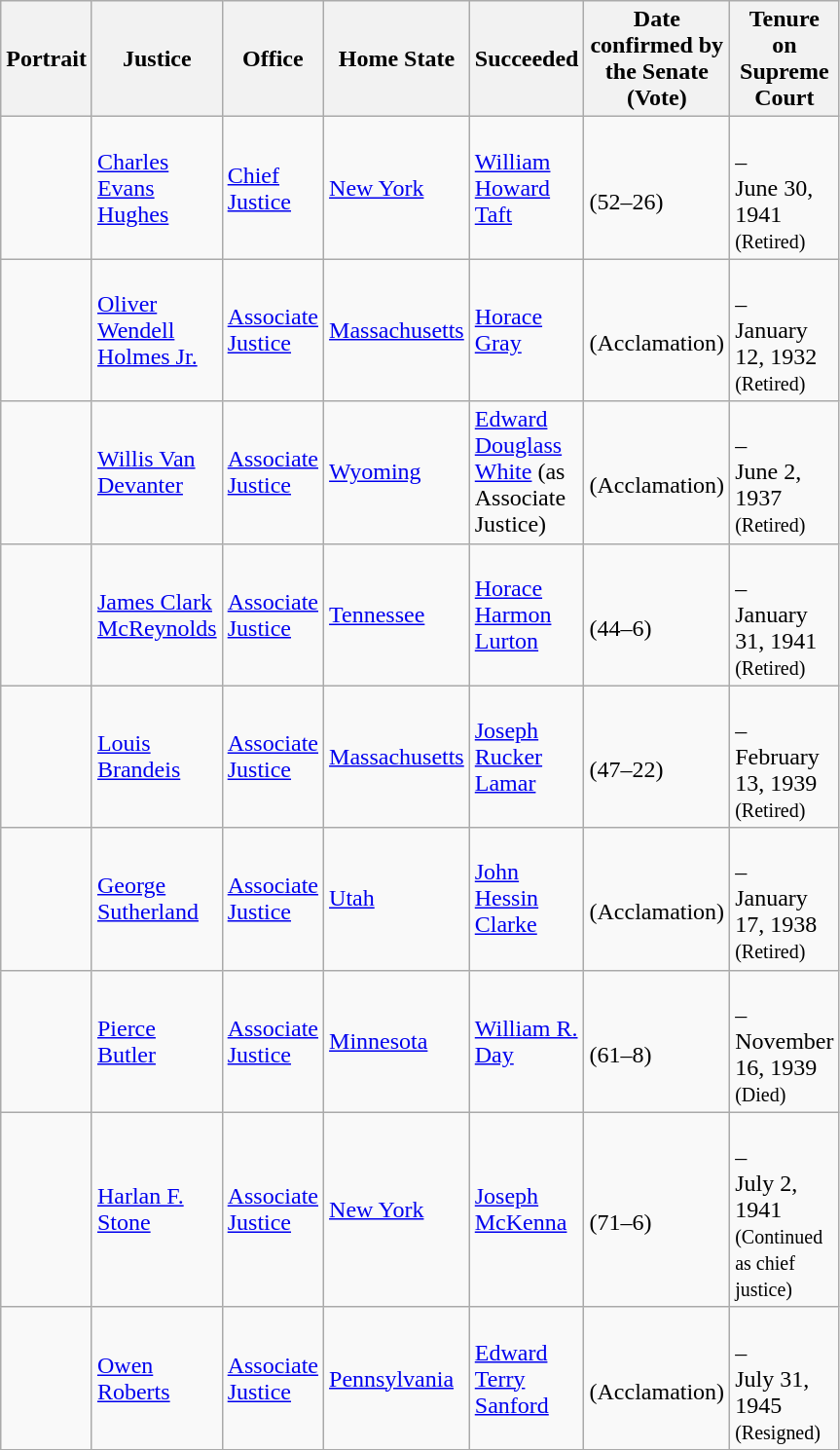<table class="wikitable sortable">
<tr>
<th scope="col" style="width: 10px;">Portrait</th>
<th scope="col" style="width: 10px;">Justice</th>
<th scope="col" style="width: 10px;">Office</th>
<th scope="col" style="width: 10px;">Home State</th>
<th scope="col" style="width: 10px;">Succeeded</th>
<th scope="col" style="width: 10px;">Date confirmed by the Senate<br>(Vote)</th>
<th scope="col" style="width: 10px;">Tenure on Supreme Court</th>
</tr>
<tr>
<td></td>
<td><a href='#'>Charles Evans Hughes</a></td>
<td><a href='#'>Chief Justice</a></td>
<td><a href='#'>New York</a></td>
<td><a href='#'>William Howard Taft</a></td>
<td><br>(52–26)</td>
<td><br>–<br>June 30, 1941<br><small>(Retired)</small></td>
</tr>
<tr>
<td></td>
<td><a href='#'>Oliver Wendell Holmes Jr.</a></td>
<td><a href='#'>Associate Justice</a></td>
<td><a href='#'>Massachusetts</a></td>
<td><a href='#'>Horace Gray</a></td>
<td><br>(Acclamation)</td>
<td><br>–<br>January 12, 1932<br><small>(Retired)</small></td>
</tr>
<tr>
<td></td>
<td><a href='#'>Willis Van Devanter</a></td>
<td><a href='#'>Associate Justice</a></td>
<td><a href='#'>Wyoming</a></td>
<td><a href='#'>Edward Douglass White</a> (as Associate Justice)</td>
<td><br>(Acclamation)</td>
<td><br>–<br>June 2, 1937<br><small>(Retired)</small></td>
</tr>
<tr>
<td></td>
<td><a href='#'>James Clark McReynolds</a></td>
<td><a href='#'>Associate Justice</a></td>
<td><a href='#'>Tennessee</a></td>
<td><a href='#'>Horace Harmon Lurton</a></td>
<td><br>(44–6)</td>
<td><br>–<br>January 31, 1941<br><small>(Retired)</small></td>
</tr>
<tr>
<td></td>
<td><a href='#'>Louis Brandeis</a></td>
<td><a href='#'>Associate Justice</a></td>
<td><a href='#'>Massachusetts</a></td>
<td><a href='#'>Joseph Rucker Lamar</a></td>
<td><br>(47–22)</td>
<td><br>–<br>February 13, 1939<br><small>(Retired)</small></td>
</tr>
<tr>
<td></td>
<td><a href='#'>George Sutherland</a></td>
<td><a href='#'>Associate Justice</a></td>
<td><a href='#'>Utah</a></td>
<td><a href='#'>John Hessin Clarke</a></td>
<td><br>(Acclamation)</td>
<td><br>–<br>January 17, 1938<br><small>(Retired)</small></td>
</tr>
<tr>
<td></td>
<td><a href='#'>Pierce Butler</a></td>
<td><a href='#'>Associate Justice</a></td>
<td><a href='#'>Minnesota</a></td>
<td><a href='#'>William R. Day</a></td>
<td><br>(61–8)</td>
<td><br>–<br>November 16, 1939<br><small>(Died)</small></td>
</tr>
<tr>
<td></td>
<td><a href='#'>Harlan F. Stone</a></td>
<td><a href='#'>Associate Justice</a></td>
<td><a href='#'>New York</a></td>
<td><a href='#'>Joseph McKenna</a></td>
<td><br>(71–6)</td>
<td><br>–<br>July 2, 1941<br><small>(Continued as chief justice)</small></td>
</tr>
<tr>
<td></td>
<td><a href='#'>Owen Roberts</a></td>
<td><a href='#'>Associate Justice</a></td>
<td><a href='#'>Pennsylvania</a></td>
<td><a href='#'>Edward Terry Sanford</a></td>
<td><br>(Acclamation)</td>
<td><br>–<br>July 31, 1945<br><small>(Resigned)</small></td>
</tr>
<tr>
</tr>
</table>
